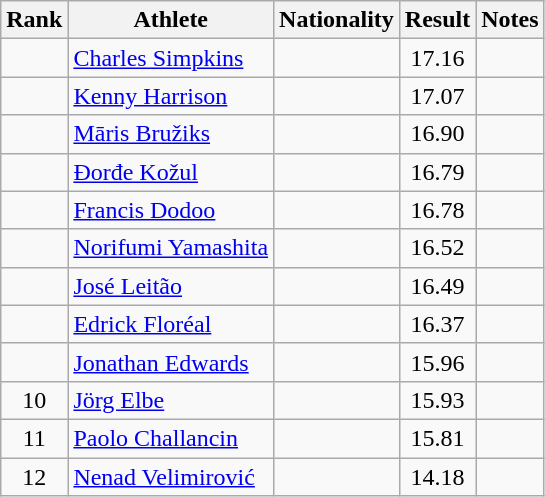<table class="wikitable sortable" style="text-align:center">
<tr>
<th>Rank</th>
<th>Athlete</th>
<th>Nationality</th>
<th>Result</th>
<th>Notes</th>
</tr>
<tr>
<td></td>
<td align=left><a href='#'>Charles Simpkins</a></td>
<td align=left></td>
<td>17.16</td>
<td></td>
</tr>
<tr>
<td></td>
<td align=left><a href='#'>Kenny Harrison</a></td>
<td align=left></td>
<td>17.07</td>
<td></td>
</tr>
<tr>
<td></td>
<td align=left><a href='#'>Māris Bružiks</a></td>
<td align=left></td>
<td>16.90</td>
<td></td>
</tr>
<tr>
<td></td>
<td align=left><a href='#'>Đorđe Kožul</a></td>
<td align=left></td>
<td>16.79</td>
<td></td>
</tr>
<tr>
<td></td>
<td align=left><a href='#'>Francis Dodoo</a></td>
<td align=left></td>
<td>16.78</td>
<td></td>
</tr>
<tr>
<td></td>
<td align=left><a href='#'>Norifumi Yamashita</a></td>
<td align=left></td>
<td>16.52</td>
<td></td>
</tr>
<tr>
<td></td>
<td align=left><a href='#'>José Leitão</a></td>
<td align=left></td>
<td>16.49</td>
<td></td>
</tr>
<tr>
<td></td>
<td align=left><a href='#'>Edrick Floréal</a></td>
<td align=left></td>
<td>16.37</td>
<td></td>
</tr>
<tr>
<td></td>
<td align=left><a href='#'>Jonathan Edwards</a></td>
<td align=left></td>
<td>15.96</td>
<td></td>
</tr>
<tr>
<td>10</td>
<td align=left><a href='#'>Jörg Elbe</a></td>
<td align=left></td>
<td>15.93</td>
<td></td>
</tr>
<tr>
<td>11</td>
<td align=left><a href='#'>Paolo Challancin</a></td>
<td align=left></td>
<td>15.81</td>
<td></td>
</tr>
<tr>
<td>12</td>
<td align=left><a href='#'>Nenad Velimirović</a></td>
<td align=left></td>
<td>14.18</td>
<td></td>
</tr>
</table>
